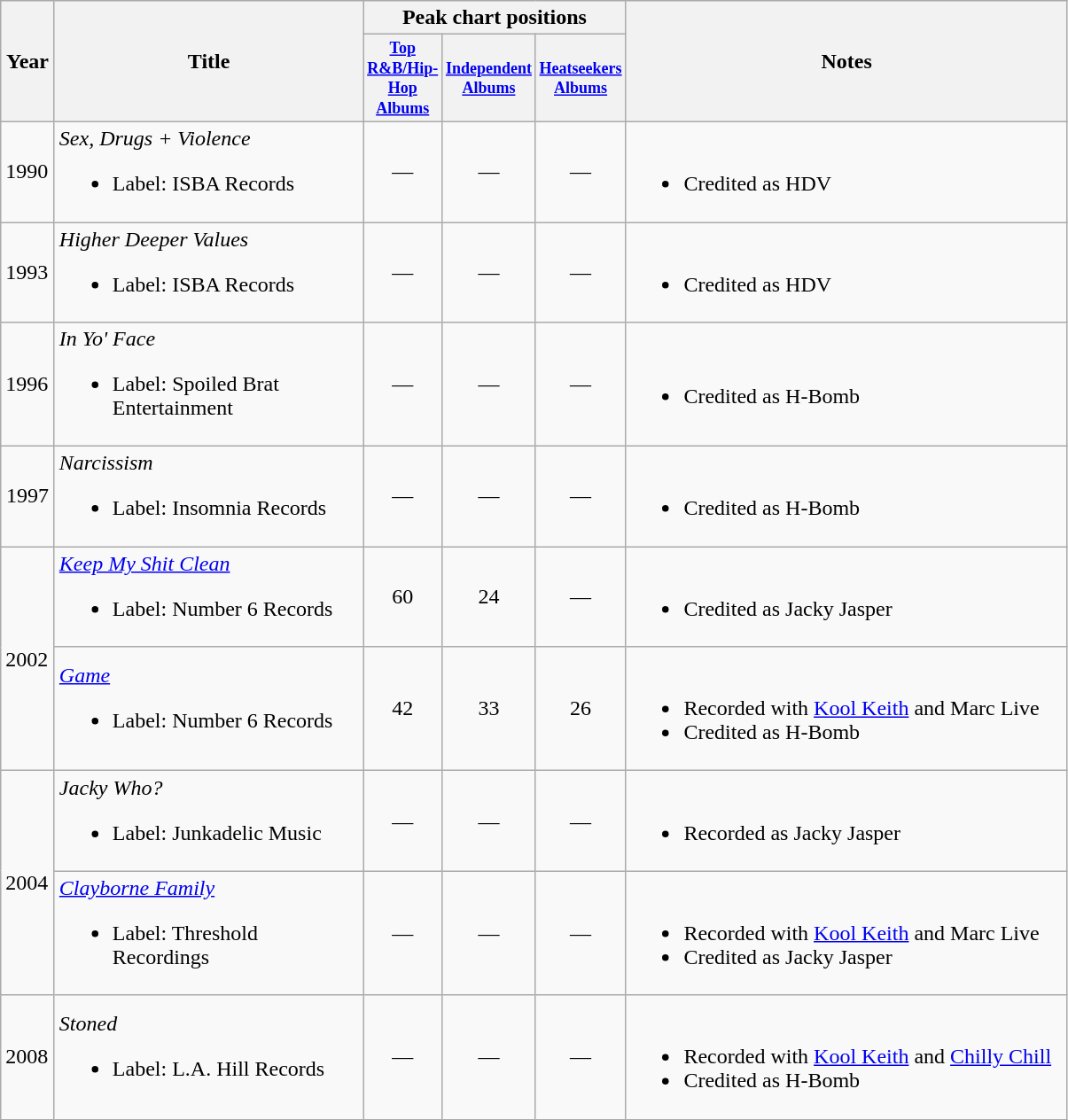<table class="wikitable">
<tr>
<th rowspan="2" style="width:33px;">Year</th>
<th rowspan="2" style="width:225px;">Title</th>
<th colspan="3">Peak chart positions</th>
<th rowspan="2" style="width:325px;">Notes</th>
</tr>
<tr>
<th style="width:3em;font-size:75%;"><a href='#'>Top R&B/Hip-Hop Albums</a></th>
<th style="width:3em;font-size:75%;"><a href='#'>Independent Albums</a></th>
<th style="width:3em;font-size:75%;"><a href='#'>Heatseekers Albums</a></th>
</tr>
<tr>
<td>1990</td>
<td><em>Sex, Drugs + Violence</em><br><ul><li>Label: ISBA Records</li></ul></td>
<td style="text-align:center;">—</td>
<td style="text-align:center;">—</td>
<td style="text-align:center;">—</td>
<td><br><ul><li>Credited as HDV</li></ul></td>
</tr>
<tr>
<td>1993</td>
<td><em>Higher Deeper Values</em><br><ul><li>Label: ISBA Records</li></ul></td>
<td style="text-align:center;">—</td>
<td style="text-align:center;">—</td>
<td style="text-align:center;">—</td>
<td><br><ul><li>Credited as HDV</li></ul></td>
</tr>
<tr>
<td>1996</td>
<td><em>In Yo' Face</em><br><ul><li>Label: Spoiled Brat Entertainment</li></ul></td>
<td style="text-align:center;">—</td>
<td style="text-align:center;">—</td>
<td style="text-align:center;">—</td>
<td><br><ul><li>Credited as H-Bomb</li></ul></td>
</tr>
<tr>
<td style="text-align:center;">1997</td>
<td><em>Narcissism</em><br><ul><li>Label: Insomnia Records</li></ul></td>
<td style="text-align:center;">—</td>
<td style="text-align:center;">—</td>
<td style="text-align:center;">—</td>
<td><br><ul><li>Credited as H-Bomb</li></ul></td>
</tr>
<tr>
<td rowspan="2">2002</td>
<td><em><a href='#'>Keep My Shit Clean</a></em><br><ul><li>Label: Number 6 Records</li></ul></td>
<td style="text-align:center;">60</td>
<td style="text-align:center;">24</td>
<td style="text-align:center;">—</td>
<td><br><ul><li>Credited as Jacky Jasper</li></ul></td>
</tr>
<tr>
<td><em><a href='#'>Game</a></em><br><ul><li>Label: Number 6 Records</li></ul></td>
<td style="text-align:center;">42</td>
<td style="text-align:center;">33</td>
<td style="text-align:center;">26</td>
<td><br><ul><li>Recorded with <a href='#'>Kool Keith</a> and Marc Live</li><li>Credited as H-Bomb</li></ul></td>
</tr>
<tr>
<td rowspan="2">2004</td>
<td><em>Jacky Who?</em><br><ul><li>Label: Junkadelic Music</li></ul></td>
<td style="text-align:center;">—</td>
<td style="text-align:center;">—</td>
<td style="text-align:center;">—</td>
<td><br><ul><li>Recorded as Jacky Jasper</li></ul></td>
</tr>
<tr>
<td><em><a href='#'>Clayborne Family</a></em><br><ul><li>Label: Threshold Recordings</li></ul></td>
<td style="text-align:center;">—</td>
<td style="text-align:center;">—</td>
<td style="text-align:center;">—</td>
<td><br><ul><li>Recorded with <a href='#'>Kool Keith</a> and Marc Live</li><li>Credited as Jacky Jasper</li></ul></td>
</tr>
<tr>
<td>2008</td>
<td><em>Stoned</em><br><ul><li>Label: L.A. Hill Records</li></ul></td>
<td style="text-align:center;">—</td>
<td style="text-align:center;">—</td>
<td style="text-align:center;">—</td>
<td><br><ul><li>Recorded with <a href='#'>Kool Keith</a> and <a href='#'>Chilly Chill</a></li><li>Credited as H-Bomb</li></ul></td>
</tr>
</table>
